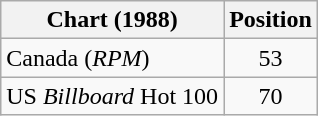<table class="wikitable sortable">
<tr>
<th align="left">Chart (1988)</th>
<th align="center">Position</th>
</tr>
<tr>
<td>Canada (<em>RPM</em>)</td>
<td style="text-align:center;">53</td>
</tr>
<tr>
<td>US <em>Billboard</em> Hot 100</td>
<td style="text-align:center;">70</td>
</tr>
</table>
